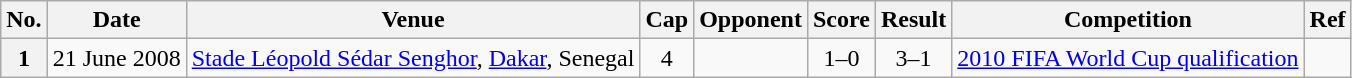<table class="wikitable plainrowheaders">
<tr>
<th scope=col>No.</th>
<th scope=col data-sort-type=date>Date</th>
<th scope=col>Venue</th>
<th scope=col>Cap</th>
<th scope=col>Opponent</th>
<th scope=col>Score</th>
<th scope=col>Result</th>
<th scope=col>Competition</th>
<th>Ref</th>
</tr>
<tr>
<th scope=row style="text-align: center;">1</th>
<td>21 June 2008</td>
<td><a href='#'>Stade Léopold Sédar Senghor</a>, <a href='#'>Dakar</a>, Senegal</td>
<td scope=row style="text-align: center;">4</td>
<td></td>
<td align=center>1–0</td>
<td align=center>3–1</td>
<td><a href='#'>2010 FIFA World Cup qualification</a></td>
<td></td>
</tr>
</table>
